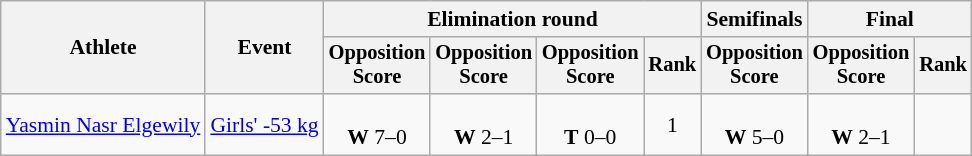<table class="wikitable" style="font-size:90%">
<tr>
<th rowspan=2>Athlete</th>
<th rowspan=2>Event</th>
<th colspan=4>Elimination round</th>
<th>Semifinals</th>
<th colspan=2>Final</th>
</tr>
<tr style="font-size:95%">
<th>Opposition<br>Score</th>
<th>Opposition<br>Score</th>
<th>Opposition<br>Score</th>
<th>Rank</th>
<th>Opposition<br>Score</th>
<th>Opposition<br>Score</th>
<th>Rank</th>
</tr>
<tr align=center>
<td align=left><a href='#'>Yasmin Nasr Elgewily</a></td>
<td align=left><a href='#'>Girls' -53 kg</a></td>
<td><br><strong>W</strong> 7–0</td>
<td><br><strong>W</strong> 2–1</td>
<td><br><strong>T</strong> 0–0</td>
<td>1</td>
<td><br><strong>W</strong> 5–0</td>
<td><br><strong>W</strong> 2–1</td>
<td></td>
</tr>
</table>
